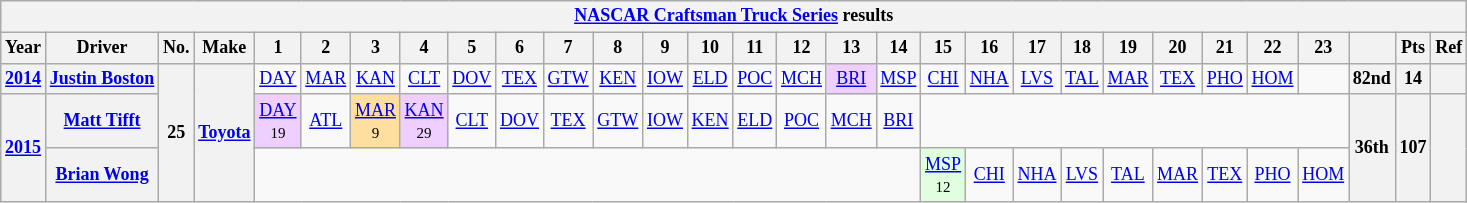<table class="wikitable" style="text-align:center; font-size:75%">
<tr>
<th colspan=30><a href='#'>NASCAR Craftsman Truck Series</a> results</th>
</tr>
<tr>
<th>Year</th>
<th>Driver</th>
<th>No.</th>
<th>Make</th>
<th>1</th>
<th>2</th>
<th>3</th>
<th>4</th>
<th>5</th>
<th>6</th>
<th>7</th>
<th>8</th>
<th>9</th>
<th>10</th>
<th>11</th>
<th>12</th>
<th>13</th>
<th>14</th>
<th>15</th>
<th>16</th>
<th>17</th>
<th>18</th>
<th>19</th>
<th>20</th>
<th>21</th>
<th>22</th>
<th>23</th>
<th></th>
<th>Pts</th>
<th>Ref</th>
</tr>
<tr>
<th><a href='#'>2014</a></th>
<th><a href='#'>Justin Boston</a></th>
<th rowspan="3">25</th>
<th rowspan="3"><a href='#'>Toyota</a></th>
<td><a href='#'>DAY</a></td>
<td><a href='#'>MAR</a></td>
<td><a href='#'>KAN</a></td>
<td><a href='#'>CLT</a></td>
<td><a href='#'>DOV</a></td>
<td><a href='#'>TEX</a></td>
<td><a href='#'>GTW</a></td>
<td><a href='#'>KEN</a></td>
<td><a href='#'>IOW</a></td>
<td><a href='#'>ELD</a></td>
<td><a href='#'>POC</a></td>
<td><a href='#'>MCH</a></td>
<td style="background:#EFCFFF;"><a href='#'>BRI</a><br></td>
<td><a href='#'>MSP</a></td>
<td><a href='#'>CHI</a></td>
<td><a href='#'>NHA</a></td>
<td><a href='#'>LVS</a></td>
<td><a href='#'>TAL</a></td>
<td><a href='#'>MAR</a></td>
<td><a href='#'>TEX</a></td>
<td><a href='#'>PHO</a></td>
<td><a href='#'>HOM</a></td>
<td></td>
<th>82nd</th>
<th>14</th>
<th></th>
</tr>
<tr>
<th rowspan="2"><a href='#'>2015</a></th>
<th><a href='#'>Matt Tifft</a></th>
<td style="background:#EFCFFF;"><a href='#'>DAY</a><br><small>19</small></td>
<td><a href='#'>ATL</a></td>
<td style="background:#FFDF9F;"><a href='#'>MAR</a><br><small>9</small></td>
<td style="background:#EFCFFF;"><a href='#'>KAN</a><br><small>29</small></td>
<td><a href='#'>CLT</a></td>
<td><a href='#'>DOV</a></td>
<td><a href='#'>TEX</a></td>
<td><a href='#'>GTW</a></td>
<td><a href='#'>IOW</a></td>
<td><a href='#'>KEN</a></td>
<td><a href='#'>ELD</a></td>
<td><a href='#'>POC</a></td>
<td><a href='#'>MCH</a></td>
<td><a href='#'>BRI</a></td>
<td colspan="9"></td>
<th rowspan="2">36th</th>
<th rowspan="2">107</th>
<th rowspan="2"></th>
</tr>
<tr>
<th><a href='#'>Brian Wong</a></th>
<td colspan="14"></td>
<td style="background:#DFFFDF;"><a href='#'>MSP</a><br><small>12</small></td>
<td><a href='#'>CHI</a></td>
<td><a href='#'>NHA</a></td>
<td><a href='#'>LVS</a></td>
<td><a href='#'>TAL</a></td>
<td><a href='#'>MAR</a></td>
<td><a href='#'>TEX</a></td>
<td><a href='#'>PHO</a></td>
<td><a href='#'>HOM</a></td>
</tr>
</table>
